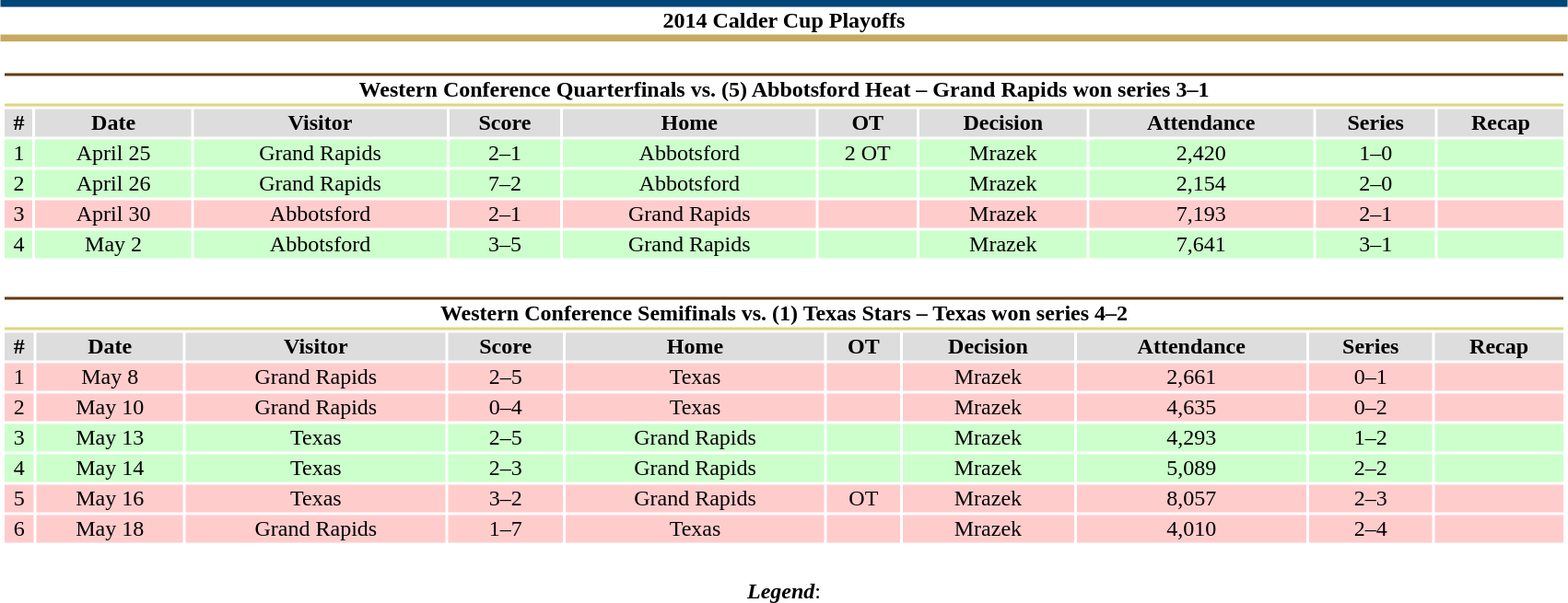<table class="toccolours"  style="width:90%; clear:both; margin:1.5em auto; text-align:center;">
<tr>
<th colspan="9" style="background:#fff; border-top:#004677 5px solid; border-bottom:#C7A963 5px solid;">2014 Calder Cup Playoffs</th>
</tr>
<tr>
<td colspan=9><br><table class="toccolours collapsible collapsed" style="width:100%;">
<tr>
<th colspan="11" style="background:#fff; border-top:#643b0f 2px solid; border-bottom:#e0d67d 2px solid;">Western Conference Quarterfinals vs. (5) Abbotsford Heat – Grand Rapids won series 3–1</th>
</tr>
<tr style="text-align:center; background:#ddd;">
<td><strong>#</strong></td>
<td><strong>Date</strong></td>
<td><strong>Visitor</strong></td>
<td><strong>Score</strong></td>
<td><strong>Home</strong></td>
<td><strong>OT</strong></td>
<td><strong>Decision</strong></td>
<td><strong>Attendance</strong></td>
<td><strong>Series</strong></td>
<td><strong>Recap</strong></td>
</tr>
<tr style="text-align:center; background:#cfc;">
<td>1</td>
<td>April 25</td>
<td>Grand Rapids</td>
<td>2–1</td>
<td>Abbotsford</td>
<td>2 OT</td>
<td>Mrazek</td>
<td>2,420</td>
<td>1–0</td>
<td></td>
</tr>
<tr style="text-align:center; background:#cfc;">
<td>2</td>
<td>April 26</td>
<td>Grand Rapids</td>
<td>7–2</td>
<td>Abbotsford</td>
<td></td>
<td>Mrazek</td>
<td>2,154</td>
<td>2–0</td>
<td></td>
</tr>
<tr style="text-align:center; background:#fcc;">
<td>3</td>
<td>April 30</td>
<td>Abbotsford</td>
<td>2–1</td>
<td>Grand Rapids</td>
<td></td>
<td>Mrazek</td>
<td>7,193</td>
<td>2–1</td>
<td></td>
</tr>
<tr style="text-align:center; background:#cfc;">
<td>4</td>
<td>May 2</td>
<td>Abbotsford</td>
<td>3–5</td>
<td>Grand Rapids</td>
<td></td>
<td>Mrazek</td>
<td>7,641</td>
<td>3–1</td>
<td></td>
</tr>
<tr style="text-align:center; background:;">
</tr>
</table>
</td>
</tr>
<tr>
<td colspan=9><br><table class="toccolours collapsible collapsed" style="width:100%;">
<tr>
<th colspan="11" style="background:#fff; border-top:#643b0f 2px solid; border-bottom:#e0d67d 2px solid;">Western Conference Semifinals vs. (1) Texas Stars – Texas won series 4–2</th>
</tr>
<tr style="text-align:center; background:#ddd;">
<td><strong>#</strong></td>
<td><strong>Date</strong></td>
<td><strong>Visitor</strong></td>
<td><strong>Score</strong></td>
<td><strong>Home</strong></td>
<td><strong>OT</strong></td>
<td><strong>Decision</strong></td>
<td><strong>Attendance</strong></td>
<td><strong>Series</strong></td>
<td><strong>Recap</strong></td>
</tr>
<tr style="text-align:center; background:#fcc;">
<td>1</td>
<td>May 8</td>
<td>Grand Rapids</td>
<td>2–5</td>
<td>Texas</td>
<td></td>
<td>Mrazek</td>
<td>2,661</td>
<td>0–1</td>
<td></td>
</tr>
<tr style="text-align:center; background:#fcc;">
<td>2</td>
<td>May 10</td>
<td>Grand Rapids</td>
<td>0–4</td>
<td>Texas</td>
<td></td>
<td>Mrazek</td>
<td>4,635</td>
<td>0–2</td>
<td></td>
</tr>
<tr style="text-align:center; background:#cfc;">
<td>3</td>
<td>May 13</td>
<td>Texas</td>
<td>2–5</td>
<td>Grand Rapids</td>
<td></td>
<td>Mrazek</td>
<td>4,293</td>
<td>1–2</td>
<td></td>
</tr>
<tr style="text-align:center; background:#cfc;">
<td>4</td>
<td>May 14</td>
<td>Texas</td>
<td>2–3</td>
<td>Grand Rapids</td>
<td></td>
<td>Mrazek</td>
<td>5,089</td>
<td>2–2</td>
<td></td>
</tr>
<tr style="text-align:center; background:#fcc;">
<td>5</td>
<td>May 16</td>
<td>Texas</td>
<td>3–2</td>
<td>Grand Rapids</td>
<td>OT</td>
<td>Mrazek</td>
<td>8,057</td>
<td>2–3</td>
<td></td>
</tr>
<tr style="text-align:center; background:#fcc;">
<td>6</td>
<td>May 18</td>
<td>Grand Rapids</td>
<td>1–7</td>
<td>Texas</td>
<td></td>
<td>Mrazek</td>
<td>4,010</td>
<td>2–4</td>
<td></td>
</tr>
<tr style="text-align:center; background:;">
</tr>
</table>
</td>
</tr>
<tr>
<td colspan="11" style="text-align:center;"><br><strong><em>Legend</em></strong>:

</td>
</tr>
</table>
